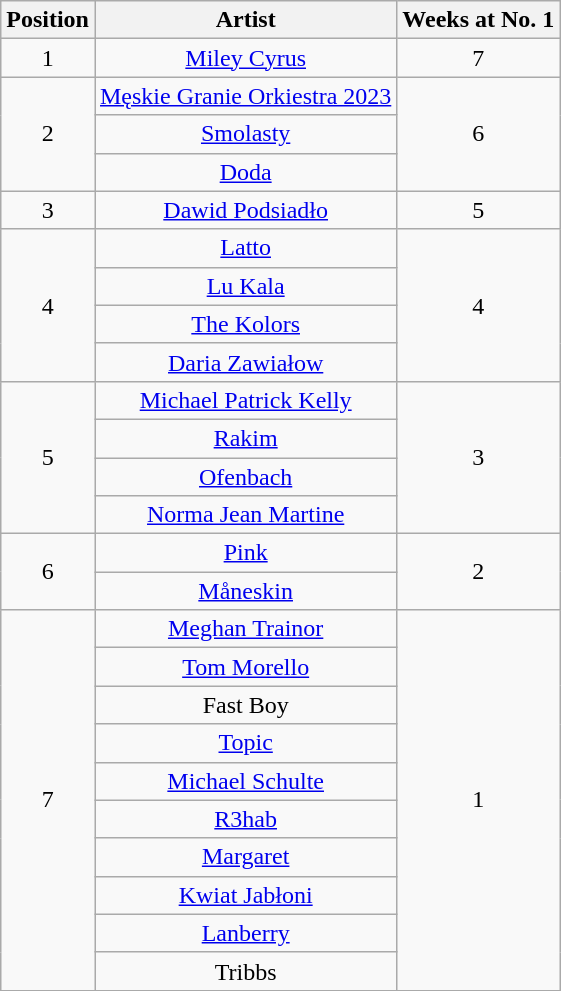<table class="wikitable plainrowheaders" style="text-align:center;">
<tr>
<th>Position</th>
<th>Artist</th>
<th>Weeks at No. 1</th>
</tr>
<tr>
<td>1</td>
<td><a href='#'>Miley Cyrus</a></td>
<td>7</td>
</tr>
<tr>
<td rowspan="3">2</td>
<td><a href='#'>Męskie Granie Orkiestra 2023</a></td>
<td rowspan="3">6</td>
</tr>
<tr>
<td><a href='#'>Smolasty</a></td>
</tr>
<tr>
<td><a href='#'>Doda</a></td>
</tr>
<tr>
<td>3</td>
<td><a href='#'>Dawid Podsiadło</a></td>
<td>5</td>
</tr>
<tr>
<td rowspan="4">4</td>
<td><a href='#'>Latto</a></td>
<td rowspan="4">4</td>
</tr>
<tr>
<td><a href='#'>Lu Kala</a></td>
</tr>
<tr>
<td><a href='#'>The Kolors</a></td>
</tr>
<tr>
<td><a href='#'>Daria Zawiałow</a></td>
</tr>
<tr>
<td rowspan="4">5</td>
<td><a href='#'>Michael Patrick Kelly</a></td>
<td rowspan="4">3</td>
</tr>
<tr>
<td><a href='#'>Rakim</a></td>
</tr>
<tr>
<td><a href='#'>Ofenbach</a></td>
</tr>
<tr>
<td><a href='#'>Norma Jean Martine</a></td>
</tr>
<tr>
<td rowspan="2">6</td>
<td><a href='#'>Pink</a></td>
<td rowspan="2">2</td>
</tr>
<tr>
<td><a href='#'>Måneskin</a></td>
</tr>
<tr>
<td rowspan="10">7</td>
<td><a href='#'>Meghan Trainor</a></td>
<td rowspan="10">1</td>
</tr>
<tr>
<td><a href='#'>Tom Morello</a></td>
</tr>
<tr>
<td>Fast Boy</td>
</tr>
<tr>
<td><a href='#'>Topic</a></td>
</tr>
<tr>
<td><a href='#'>Michael Schulte</a></td>
</tr>
<tr>
<td><a href='#'>R3hab</a></td>
</tr>
<tr>
<td><a href='#'>Margaret</a></td>
</tr>
<tr>
<td><a href='#'>Kwiat Jabłoni</a></td>
</tr>
<tr>
<td><a href='#'>Lanberry</a></td>
</tr>
<tr>
<td>Tribbs</td>
</tr>
</table>
